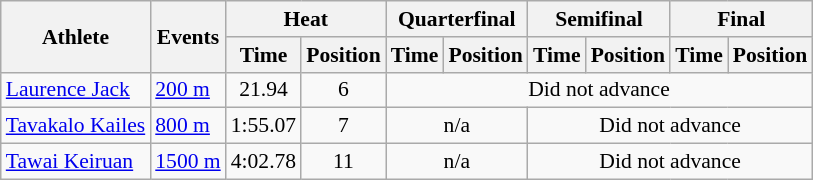<table class=wikitable style="font-size:90%">
<tr>
<th rowspan="2">Athlete</th>
<th rowspan="2">Events</th>
<th colspan="2">Heat</th>
<th colspan="2">Quarterfinal</th>
<th colspan="2">Semifinal</th>
<th colspan="2">Final</th>
</tr>
<tr>
<th>Time</th>
<th>Position</th>
<th>Time</th>
<th>Position</th>
<th>Time</th>
<th>Position</th>
<th>Time</th>
<th>Position</th>
</tr>
<tr>
<td><a href='#'>Laurence Jack</a></td>
<td><a href='#'>200 m</a></td>
<td align=center>21.94</td>
<td align=center>6</td>
<td align=center colspan="6">Did not advance</td>
</tr>
<tr>
<td><a href='#'>Tavakalo Kailes</a></td>
<td><a href='#'>800 m</a></td>
<td align=center>1:55.07</td>
<td align=center>7</td>
<td align=center colspan=2>n/a</td>
<td align=center colspan="4">Did not advance</td>
</tr>
<tr>
<td><a href='#'>Tawai Keiruan</a></td>
<td><a href='#'>1500 m</a></td>
<td align=center>4:02.78</td>
<td align=center>11</td>
<td align=center colspan=2>n/a</td>
<td align=center colspan="4">Did not advance</td>
</tr>
</table>
